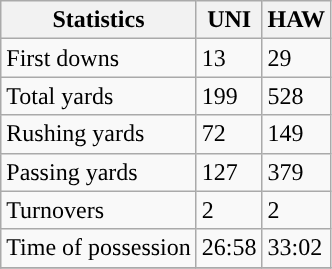<table class="wikitable" style="float: left;">
<tr>
<th>Statistics</th>
<th>UNI</th>
<th>HAW</th>
</tr>
<tr>
<td>First downs</td>
<td>13</td>
<td>29</td>
</tr>
<tr>
<td>Total yards</td>
<td>199</td>
<td>528</td>
</tr>
<tr>
<td>Rushing yards</td>
<td>72</td>
<td>149</td>
</tr>
<tr>
<td>Passing yards</td>
<td>127</td>
<td>379</td>
</tr>
<tr>
<td>Turnovers</td>
<td>2</td>
<td>2</td>
</tr>
<tr>
<td>Time of possession</td>
<td>26:58</td>
<td>33:02</td>
</tr>
<tr>
</tr>
</table>
